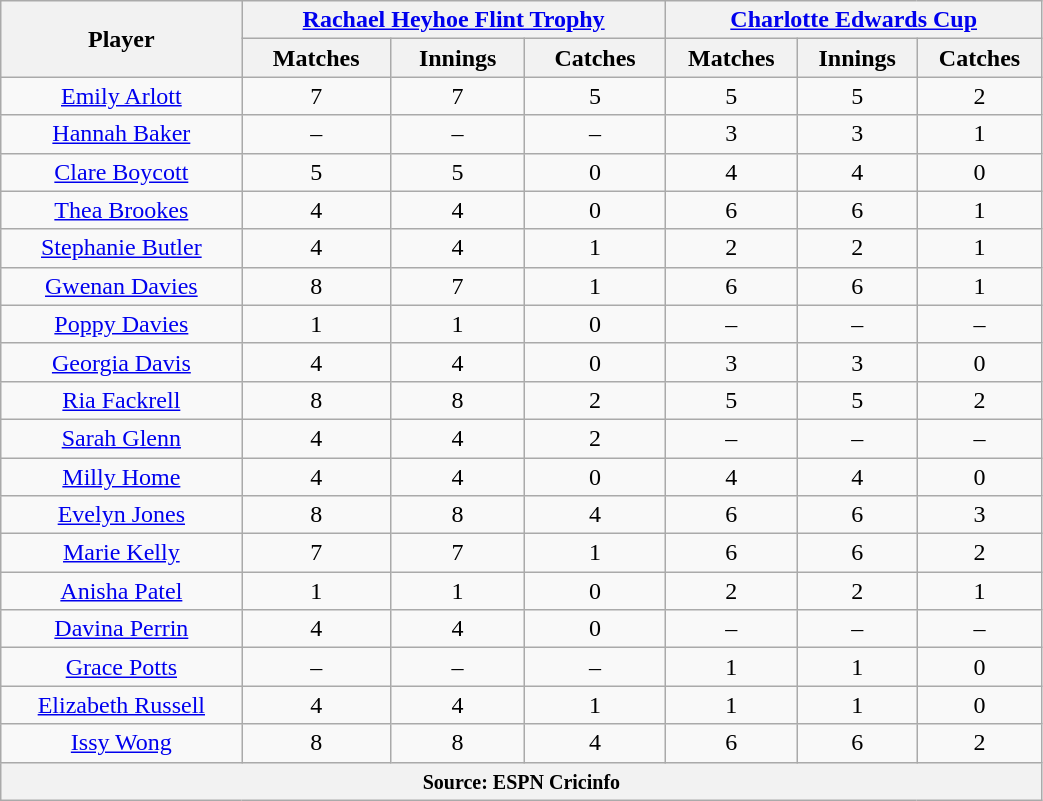<table class="wikitable" style="text-align:center; width:55%;">
<tr>
<th rowspan=2>Player</th>
<th colspan=3><a href='#'>Rachael Heyhoe Flint Trophy</a></th>
<th colspan=3><a href='#'>Charlotte Edwards Cup</a></th>
</tr>
<tr>
<th>Matches</th>
<th>Innings</th>
<th>Catches</th>
<th>Matches</th>
<th>Innings</th>
<th>Catches</th>
</tr>
<tr>
<td><a href='#'>Emily Arlott</a></td>
<td>7</td>
<td>7</td>
<td>5</td>
<td>5</td>
<td>5</td>
<td>2</td>
</tr>
<tr>
<td><a href='#'>Hannah Baker</a></td>
<td>–</td>
<td>–</td>
<td>–</td>
<td>3</td>
<td>3</td>
<td>1</td>
</tr>
<tr>
<td><a href='#'>Clare Boycott</a></td>
<td>5</td>
<td>5</td>
<td>0</td>
<td>4</td>
<td>4</td>
<td>0</td>
</tr>
<tr>
<td><a href='#'>Thea Brookes</a></td>
<td>4</td>
<td>4</td>
<td>0</td>
<td>6</td>
<td>6</td>
<td>1</td>
</tr>
<tr>
<td><a href='#'>Stephanie Butler</a></td>
<td>4</td>
<td>4</td>
<td>1</td>
<td>2</td>
<td>2</td>
<td>1</td>
</tr>
<tr>
<td><a href='#'>Gwenan Davies</a></td>
<td>8</td>
<td>7</td>
<td>1</td>
<td>6</td>
<td>6</td>
<td>1</td>
</tr>
<tr>
<td><a href='#'>Poppy Davies</a></td>
<td>1</td>
<td>1</td>
<td>0</td>
<td>–</td>
<td>–</td>
<td>–</td>
</tr>
<tr>
<td><a href='#'>Georgia Davis</a></td>
<td>4</td>
<td>4</td>
<td>0</td>
<td>3</td>
<td>3</td>
<td>0</td>
</tr>
<tr>
<td><a href='#'>Ria Fackrell</a></td>
<td>8</td>
<td>8</td>
<td>2</td>
<td>5</td>
<td>5</td>
<td>2</td>
</tr>
<tr>
<td><a href='#'>Sarah Glenn</a></td>
<td>4</td>
<td>4</td>
<td>2</td>
<td>–</td>
<td>–</td>
<td>–</td>
</tr>
<tr>
<td><a href='#'>Milly Home</a></td>
<td>4</td>
<td>4</td>
<td>0</td>
<td>4</td>
<td>4</td>
<td>0</td>
</tr>
<tr>
<td><a href='#'>Evelyn Jones</a></td>
<td>8</td>
<td>8</td>
<td>4</td>
<td>6</td>
<td>6</td>
<td>3</td>
</tr>
<tr>
<td><a href='#'>Marie Kelly</a></td>
<td>7</td>
<td>7</td>
<td>1</td>
<td>6</td>
<td>6</td>
<td>2</td>
</tr>
<tr>
<td><a href='#'>Anisha Patel</a></td>
<td>1</td>
<td>1</td>
<td>0</td>
<td>2</td>
<td>2</td>
<td>1</td>
</tr>
<tr>
<td><a href='#'>Davina Perrin</a></td>
<td>4</td>
<td>4</td>
<td>0</td>
<td>–</td>
<td>–</td>
<td>–</td>
</tr>
<tr>
<td><a href='#'>Grace Potts</a></td>
<td>–</td>
<td>–</td>
<td>–</td>
<td>1</td>
<td>1</td>
<td>0</td>
</tr>
<tr>
<td><a href='#'>Elizabeth Russell</a></td>
<td>4</td>
<td>4</td>
<td>1</td>
<td>1</td>
<td>1</td>
<td>0</td>
</tr>
<tr>
<td><a href='#'>Issy Wong</a></td>
<td>8</td>
<td>8</td>
<td>4</td>
<td>6</td>
<td>6</td>
<td>2</td>
</tr>
<tr>
<th colspan="7"><small>Source: ESPN Cricinfo</small></th>
</tr>
</table>
